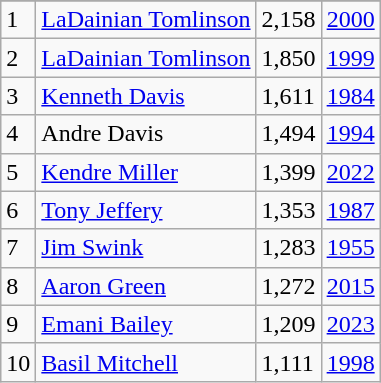<table class="wikitable">
<tr>
</tr>
<tr>
<td>1</td>
<td><a href='#'>LaDainian Tomlinson</a></td>
<td>2,158</td>
<td><a href='#'>2000</a></td>
</tr>
<tr>
<td>2</td>
<td><a href='#'>LaDainian Tomlinson</a></td>
<td>1,850</td>
<td><a href='#'>1999</a></td>
</tr>
<tr>
<td>3</td>
<td><a href='#'>Kenneth Davis</a></td>
<td>1,611</td>
<td><a href='#'>1984</a></td>
</tr>
<tr>
<td>4</td>
<td>Andre Davis</td>
<td>1,494</td>
<td><a href='#'>1994</a></td>
</tr>
<tr>
<td>5</td>
<td><a href='#'>Kendre Miller</a></td>
<td>1,399</td>
<td><a href='#'>2022</a></td>
</tr>
<tr>
<td>6</td>
<td><a href='#'>Tony Jeffery</a></td>
<td>1,353</td>
<td><a href='#'>1987</a></td>
</tr>
<tr>
<td>7</td>
<td><a href='#'>Jim Swink</a></td>
<td>1,283</td>
<td><a href='#'>1955</a></td>
</tr>
<tr>
<td>8</td>
<td><a href='#'>Aaron Green</a></td>
<td>1,272</td>
<td><a href='#'>2015</a></td>
</tr>
<tr>
<td>9</td>
<td><a href='#'>Emani Bailey</a></td>
<td>1,209</td>
<td><a href='#'>2023</a></td>
</tr>
<tr>
<td>10</td>
<td><a href='#'>Basil Mitchell</a></td>
<td>1,111</td>
<td><a href='#'>1998</a></td>
</tr>
</table>
